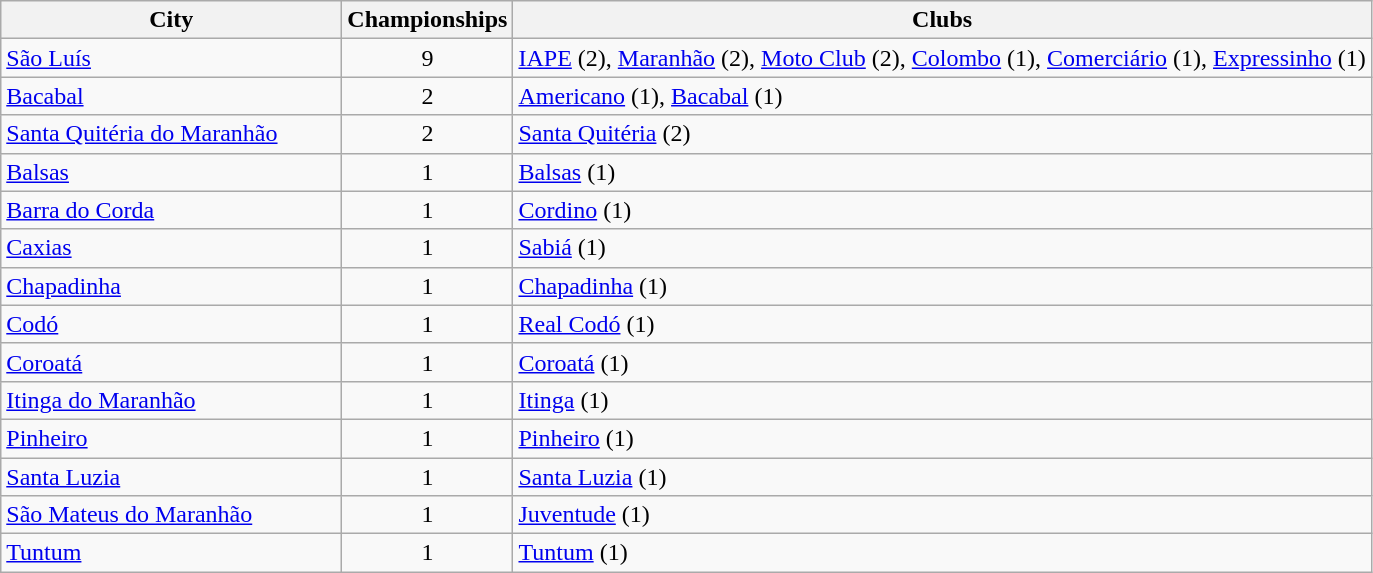<table class="wikitable">
<tr>
<th style="width:220px">City</th>
<th>Championships</th>
<th>Clubs</th>
</tr>
<tr>
<td> <a href='#'>São Luís</a></td>
<td align="center">9</td>
<td><a href='#'>IAPE</a> (2), <a href='#'>Maranhão</a> (2), <a href='#'>Moto Club</a> (2), <a href='#'>Colombo</a> (1), <a href='#'>Comerciário</a> (1), <a href='#'>Expressinho</a> (1)</td>
</tr>
<tr>
<td> <a href='#'>Bacabal</a></td>
<td align="center">2</td>
<td><a href='#'>Americano</a> (1), <a href='#'>Bacabal</a> (1)</td>
</tr>
<tr>
<td> <a href='#'>Santa Quitéria do Maranhão</a></td>
<td align="center">2</td>
<td><a href='#'>Santa Quitéria</a> (2)</td>
</tr>
<tr>
<td> <a href='#'>Balsas</a></td>
<td align="center">1</td>
<td><a href='#'>Balsas</a> (1)</td>
</tr>
<tr>
<td> <a href='#'>Barra do Corda</a></td>
<td align="center">1</td>
<td><a href='#'>Cordino</a> (1)</td>
</tr>
<tr>
<td> <a href='#'>Caxias</a></td>
<td align="center">1</td>
<td><a href='#'>Sabiá</a> (1)</td>
</tr>
<tr>
<td> <a href='#'>Chapadinha</a></td>
<td align="center">1</td>
<td><a href='#'>Chapadinha</a> (1)</td>
</tr>
<tr>
<td> <a href='#'>Codó</a></td>
<td align="center">1</td>
<td><a href='#'>Real Codó</a> (1)</td>
</tr>
<tr>
<td> <a href='#'>Coroatá</a></td>
<td align="center">1</td>
<td><a href='#'>Coroatá</a> (1)</td>
</tr>
<tr>
<td> <a href='#'>Itinga do Maranhão</a></td>
<td align="center">1</td>
<td><a href='#'>Itinga</a> (1)</td>
</tr>
<tr>
<td> <a href='#'>Pinheiro</a></td>
<td align="center">1</td>
<td><a href='#'>Pinheiro</a> (1)</td>
</tr>
<tr>
<td> <a href='#'>Santa Luzia</a></td>
<td align="center">1</td>
<td><a href='#'>Santa Luzia</a> (1)</td>
</tr>
<tr>
<td> <a href='#'>São Mateus do Maranhão</a></td>
<td align="center">1</td>
<td><a href='#'>Juventude</a> (1)</td>
</tr>
<tr>
<td> <a href='#'>Tuntum</a></td>
<td align="center">1</td>
<td><a href='#'>Tuntum</a> (1)</td>
</tr>
</table>
